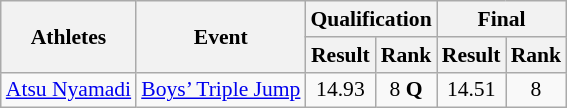<table class="wikitable" border="1" style="font-size:90%">
<tr>
<th rowspan=2>Athletes</th>
<th rowspan=2>Event</th>
<th colspan=2>Qualification</th>
<th colspan=2>Final</th>
</tr>
<tr>
<th>Result</th>
<th>Rank</th>
<th>Result</th>
<th>Rank</th>
</tr>
<tr>
<td><a href='#'>Atsu Nyamadi</a></td>
<td><a href='#'>Boys’ Triple Jump</a></td>
<td align=center>14.93</td>
<td align=center>8 <strong>Q</strong></td>
<td align=center>14.51</td>
<td align=center>8</td>
</tr>
</table>
